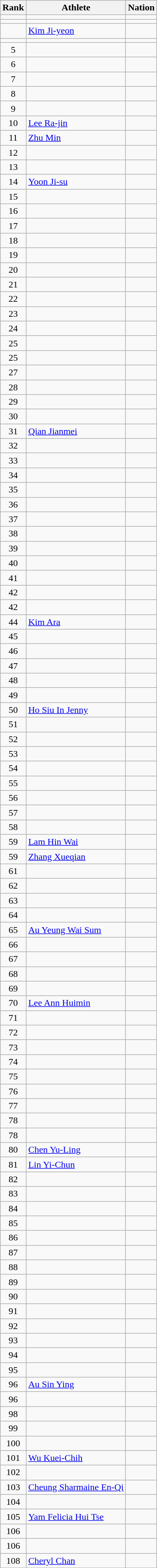<table class="wikitable sortable" style="text-align:left">
<tr>
<th>Rank</th>
<th>Athlete</th>
<th>Nation</th>
</tr>
<tr>
<td align="center"></td>
<td></td>
<td></td>
</tr>
<tr>
<td align="center"></td>
<td></td>
<td></td>
</tr>
<tr>
<td align="center"></td>
<td><a href='#'>Kim Ji-yeon</a></td>
<td></td>
</tr>
<tr>
<td align="center"></td>
<td></td>
<td></td>
</tr>
<tr>
<td align="center">5</td>
<td></td>
<td></td>
</tr>
<tr>
<td align="center">6</td>
<td></td>
<td></td>
</tr>
<tr>
<td align="center">7</td>
<td></td>
<td></td>
</tr>
<tr>
<td align="center">8</td>
<td></td>
<td></td>
</tr>
<tr>
<td align="center">9</td>
<td></td>
<td></td>
</tr>
<tr>
<td align="center">10</td>
<td><a href='#'>Lee Ra-jin</a></td>
<td></td>
</tr>
<tr>
<td align="center">11</td>
<td><a href='#'>Zhu Min</a></td>
<td></td>
</tr>
<tr>
<td align="center">12</td>
<td></td>
<td></td>
</tr>
<tr>
<td align="center">13</td>
<td></td>
<td></td>
</tr>
<tr>
<td align="center">14</td>
<td><a href='#'>Yoon Ji-su</a></td>
<td></td>
</tr>
<tr>
<td align="center">15</td>
<td></td>
<td></td>
</tr>
<tr>
<td align="center">16</td>
<td></td>
<td></td>
</tr>
<tr>
<td align="center">17</td>
<td></td>
<td></td>
</tr>
<tr>
<td align="center">18</td>
<td></td>
<td></td>
</tr>
<tr>
<td align="center">19</td>
<td></td>
<td></td>
</tr>
<tr>
<td align="center">20</td>
<td></td>
<td></td>
</tr>
<tr>
<td align="center">21</td>
<td></td>
<td></td>
</tr>
<tr>
<td align="center">22</td>
<td></td>
<td></td>
</tr>
<tr>
<td align="center">23</td>
<td></td>
<td></td>
</tr>
<tr>
<td align="center">24</td>
<td></td>
<td></td>
</tr>
<tr>
<td align="center">25</td>
<td></td>
<td></td>
</tr>
<tr>
<td align="center">25</td>
<td></td>
<td></td>
</tr>
<tr>
<td align="center">27</td>
<td></td>
<td></td>
</tr>
<tr>
<td align="center">28</td>
<td></td>
<td></td>
</tr>
<tr>
<td align="center">29</td>
<td></td>
<td></td>
</tr>
<tr>
<td align="center">30</td>
<td></td>
<td></td>
</tr>
<tr>
<td align="center">31</td>
<td><a href='#'>Qian Jianmei</a></td>
<td></td>
</tr>
<tr>
<td align="center">32</td>
<td></td>
<td></td>
</tr>
<tr>
<td align="center">33</td>
<td></td>
<td></td>
</tr>
<tr>
<td align="center">34</td>
<td></td>
<td></td>
</tr>
<tr>
<td align="center">35</td>
<td></td>
<td></td>
</tr>
<tr>
<td align="center">36</td>
<td></td>
<td></td>
</tr>
<tr>
<td align="center">37</td>
<td></td>
<td></td>
</tr>
<tr>
<td align="center">38</td>
<td></td>
<td></td>
</tr>
<tr>
<td align="center">39</td>
<td></td>
<td></td>
</tr>
<tr>
<td align="center">40</td>
<td></td>
<td></td>
</tr>
<tr>
<td align="center">41</td>
<td></td>
<td></td>
</tr>
<tr>
<td align="center">42</td>
<td></td>
<td></td>
</tr>
<tr>
<td align="center">42</td>
<td></td>
<td></td>
</tr>
<tr>
<td align="center">44</td>
<td><a href='#'>Kim Ara</a></td>
<td></td>
</tr>
<tr>
<td align="center">45</td>
<td></td>
<td></td>
</tr>
<tr>
<td align="center">46</td>
<td></td>
<td></td>
</tr>
<tr>
<td align="center">47</td>
<td></td>
<td></td>
</tr>
<tr>
<td align="center">48</td>
<td></td>
<td></td>
</tr>
<tr>
<td align="center">49</td>
<td></td>
<td></td>
</tr>
<tr>
<td align="center">50</td>
<td><a href='#'>Ho Siu In Jenny</a></td>
<td></td>
</tr>
<tr>
<td align="center">51</td>
<td></td>
<td></td>
</tr>
<tr>
<td align="center">52</td>
<td></td>
<td></td>
</tr>
<tr>
<td align="center">53</td>
<td></td>
<td></td>
</tr>
<tr>
<td align="center">54</td>
<td></td>
<td></td>
</tr>
<tr>
<td align="center">55</td>
<td></td>
<td></td>
</tr>
<tr>
<td align="center">56</td>
<td></td>
<td></td>
</tr>
<tr>
<td align="center">57</td>
<td></td>
<td></td>
</tr>
<tr>
<td align="center">58</td>
<td></td>
<td></td>
</tr>
<tr>
<td align="center">59</td>
<td><a href='#'>Lam Hin Wai</a></td>
<td></td>
</tr>
<tr>
<td align="center">59</td>
<td><a href='#'>Zhang Xueqian</a></td>
<td></td>
</tr>
<tr>
<td align="center">61</td>
<td></td>
<td></td>
</tr>
<tr>
<td align="center">62</td>
<td></td>
<td></td>
</tr>
<tr>
<td align="center">63</td>
<td></td>
<td></td>
</tr>
<tr>
<td align="center">64</td>
<td></td>
<td></td>
</tr>
<tr>
<td align="center">65</td>
<td><a href='#'>Au Yeung Wai Sum</a></td>
<td></td>
</tr>
<tr>
<td align="center">66</td>
<td></td>
<td></td>
</tr>
<tr>
<td align="center">67</td>
<td></td>
<td></td>
</tr>
<tr>
<td align="center">68</td>
<td></td>
<td></td>
</tr>
<tr>
<td align="center">69</td>
<td></td>
<td></td>
</tr>
<tr>
<td align="center">70</td>
<td><a href='#'>Lee Ann Huimin</a></td>
<td></td>
</tr>
<tr>
<td align="center">71</td>
<td></td>
<td></td>
</tr>
<tr>
<td align="center">72</td>
<td></td>
<td></td>
</tr>
<tr>
<td align="center">73</td>
<td></td>
<td></td>
</tr>
<tr>
<td align="center">74</td>
<td></td>
<td></td>
</tr>
<tr>
<td align="center">75</td>
<td></td>
<td></td>
</tr>
<tr>
<td align="center">76</td>
<td></td>
<td></td>
</tr>
<tr>
<td align="center">77</td>
<td></td>
<td></td>
</tr>
<tr>
<td align="center">78</td>
<td></td>
<td></td>
</tr>
<tr>
<td align="center">78</td>
<td></td>
<td></td>
</tr>
<tr>
<td align="center">80</td>
<td><a href='#'>Chen Yu-Ling</a></td>
<td></td>
</tr>
<tr>
<td align="center">81</td>
<td><a href='#'>Lin Yi-Chun</a></td>
<td></td>
</tr>
<tr>
<td align="center">82</td>
<td></td>
<td></td>
</tr>
<tr>
<td align="center">83</td>
<td></td>
<td></td>
</tr>
<tr>
<td align="center">84</td>
<td></td>
<td></td>
</tr>
<tr>
<td align="center">85</td>
<td></td>
<td></td>
</tr>
<tr>
<td align="center">86</td>
<td></td>
<td></td>
</tr>
<tr>
<td align="center">87</td>
<td></td>
<td></td>
</tr>
<tr>
<td align="center">88</td>
<td></td>
<td></td>
</tr>
<tr>
<td align="center">89</td>
<td></td>
<td></td>
</tr>
<tr>
<td align="center">90</td>
<td></td>
<td></td>
</tr>
<tr>
<td align="center">91</td>
<td></td>
<td></td>
</tr>
<tr>
<td align="center">92</td>
<td></td>
<td></td>
</tr>
<tr>
<td align="center">93</td>
<td></td>
<td></td>
</tr>
<tr>
<td align="center">94</td>
<td></td>
<td></td>
</tr>
<tr>
<td align="center">95</td>
<td></td>
<td></td>
</tr>
<tr>
<td align="center">96</td>
<td><a href='#'>Au Sin Ying</a></td>
<td></td>
</tr>
<tr>
<td align="center">96</td>
<td></td>
<td></td>
</tr>
<tr>
<td align="center">98</td>
<td></td>
<td></td>
</tr>
<tr>
<td align="center">99</td>
<td></td>
<td></td>
</tr>
<tr>
<td align="center">100</td>
<td></td>
<td></td>
</tr>
<tr>
<td align="center">101</td>
<td><a href='#'>Wu Kuei-Chih</a></td>
<td></td>
</tr>
<tr>
<td align="center">102</td>
<td></td>
<td></td>
</tr>
<tr>
<td align="center">103</td>
<td><a href='#'>Cheung Sharmaine En-Qi</a></td>
<td></td>
</tr>
<tr>
<td align="center">104</td>
<td></td>
<td></td>
</tr>
<tr>
<td align="center">105</td>
<td><a href='#'>Yam Felicia Hui Tse</a></td>
<td></td>
</tr>
<tr>
<td align="center">106</td>
<td></td>
<td></td>
</tr>
<tr>
<td align="center">106</td>
<td></td>
<td></td>
</tr>
<tr>
<td align="center">108</td>
<td><a href='#'>Cheryl Chan</a></td>
<td></td>
</tr>
</table>
